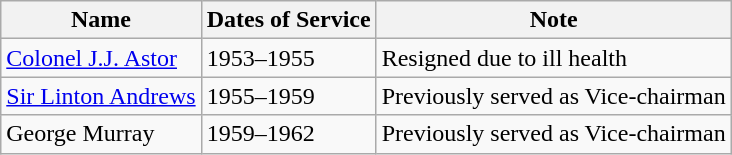<table class="wikitable sortable">
<tr>
<th>Name</th>
<th>Dates of Service</th>
<th>Note</th>
</tr>
<tr>
<td><a href='#'>Colonel J.J. Astor</a></td>
<td>1953–1955</td>
<td>Resigned due to ill health</td>
</tr>
<tr>
<td><a href='#'>Sir Linton Andrews</a></td>
<td>1955–1959</td>
<td>Previously served as Vice-chairman</td>
</tr>
<tr>
<td>George Murray</td>
<td>1959–1962</td>
<td>Previously served as Vice-chairman</td>
</tr>
</table>
